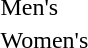<table>
<tr>
<td>Men's</td>
<td><br></td>
<td nowrap><br></td>
<td nowrap><br></td>
</tr>
<tr>
<td>Women's</td>
<td nowrap><br></td>
<td><br></td>
<td><br></td>
</tr>
</table>
